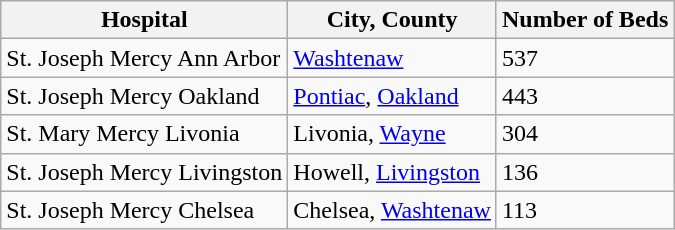<table class="wikitable sortable">
<tr>
<th>Hospital</th>
<th>City, County</th>
<th>Number of Beds</th>
</tr>
<tr>
<td>St. Joseph Mercy Ann Arbor</td>
<td><a href='#'>Washtenaw</a></td>
<td>537</td>
</tr>
<tr>
<td>St. Joseph Mercy Oakland</td>
<td><a href='#'>Pontiac</a>, <a href='#'>Oakland</a></td>
<td>443</td>
</tr>
<tr>
<td>St. Mary Mercy Livonia</td>
<td>Livonia, <a href='#'>Wayne</a></td>
<td>304</td>
</tr>
<tr>
<td>St. Joseph Mercy Livingston</td>
<td>Howell, <a href='#'>Livingston</a></td>
<td>136</td>
</tr>
<tr>
<td>St. Joseph Mercy Chelsea</td>
<td>Chelsea, <a href='#'>Washtenaw</a></td>
<td>113</td>
</tr>
</table>
